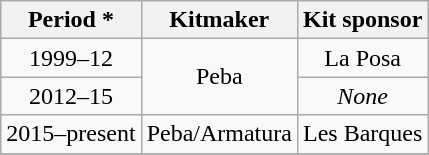<table class="wikitable" style="text-align: center">
<tr>
<th>Period *</th>
<th>Kitmaker</th>
<th>Kit sponsor</th>
</tr>
<tr>
<td>1999–12</td>
<td rowspan=2>Peba</td>
<td>La Posa</td>
</tr>
<tr>
<td>2012–15</td>
<td><em>None</em></td>
</tr>
<tr>
<td>2015–present</td>
<td>Peba/Armatura</td>
<td>Les Barques</td>
</tr>
<tr>
</tr>
</table>
